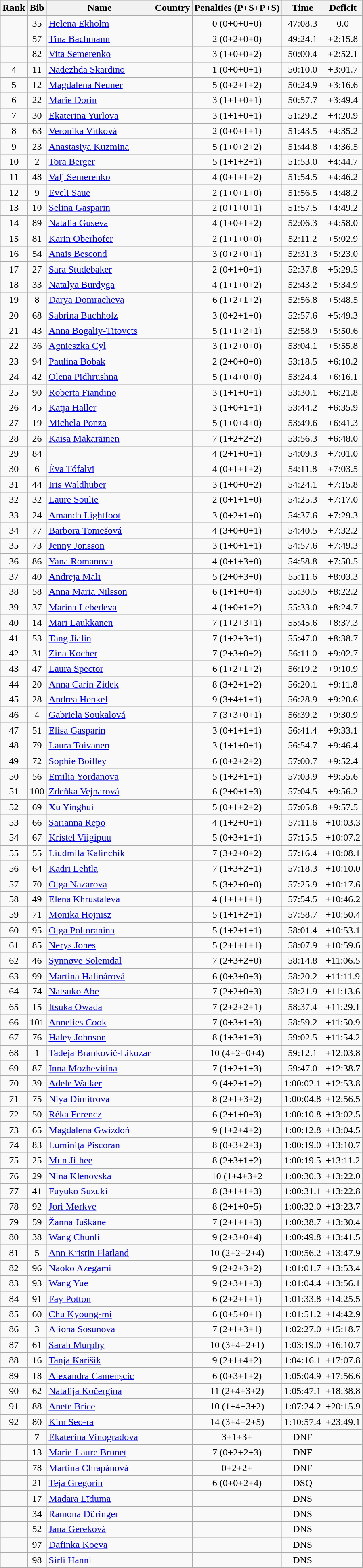<table class="wikitable sortable" style="text-align:center">
<tr>
<th>Rank</th>
<th>Bib</th>
<th>Name</th>
<th>Country</th>
<th>Penalties (P+S+P+S)</th>
<th>Time</th>
<th>Deficit</th>
</tr>
<tr>
<td></td>
<td>35</td>
<td align=left><a href='#'>Helena Ekholm</a></td>
<td align=left></td>
<td>0 (0+0+0+0)</td>
<td>47:08.3</td>
<td>0.0</td>
</tr>
<tr>
<td></td>
<td>57</td>
<td align=left><a href='#'>Tina Bachmann</a></td>
<td align=left></td>
<td>2 (0+2+0+0)</td>
<td>49:24.1</td>
<td>+2:15.8</td>
</tr>
<tr>
<td></td>
<td>82</td>
<td align=left><a href='#'>Vita Semerenko</a></td>
<td align=left></td>
<td>3 (1+0+0+2)</td>
<td>50:00.4</td>
<td>+2:52.1</td>
</tr>
<tr>
<td>4</td>
<td>11</td>
<td align=left><a href='#'>Nadezhda Skardino</a></td>
<td align=left></td>
<td>1 (0+0+0+1)</td>
<td>50:10.0</td>
<td>+3:01.7</td>
</tr>
<tr>
<td>5</td>
<td>12</td>
<td align=left><a href='#'>Magdalena Neuner</a></td>
<td align=left></td>
<td>5 (0+2+1+2)</td>
<td>50:24.9</td>
<td>+3:16.6</td>
</tr>
<tr>
<td>6</td>
<td>22</td>
<td align=left><a href='#'>Marie Dorin</a></td>
<td align=left></td>
<td>3 (1+1+0+1)</td>
<td>50:57.7</td>
<td>+3:49.4</td>
</tr>
<tr>
<td>7</td>
<td>30</td>
<td align=left><a href='#'>Ekaterina Yurlova</a></td>
<td align=left></td>
<td>3 (1+1+0+1)</td>
<td>51:29.2</td>
<td>+4:20.9</td>
</tr>
<tr>
<td>8</td>
<td>63</td>
<td align=left><a href='#'>Veronika Vítková</a></td>
<td align=left></td>
<td>2 (0+0+1+1)</td>
<td>51:43.5</td>
<td>+4:35.2</td>
</tr>
<tr>
<td>9</td>
<td>23</td>
<td align=left><a href='#'>Anastasiya Kuzmina</a></td>
<td align=left></td>
<td>5 (1+0+2+2)</td>
<td>51:44.8</td>
<td>+4:36.5</td>
</tr>
<tr>
<td>10</td>
<td>2</td>
<td align=left><a href='#'>Tora Berger</a></td>
<td align=left></td>
<td>5 (1+1+2+1)</td>
<td>51:53.0</td>
<td>+4:44.7</td>
</tr>
<tr>
<td>11</td>
<td>48</td>
<td align=left><a href='#'>Valj Semerenko</a></td>
<td align=left></td>
<td>4 (0+1+1+2)</td>
<td>51:54.5</td>
<td>+4:46.2</td>
</tr>
<tr>
<td>12</td>
<td>9</td>
<td align=left><a href='#'>Eveli Saue</a></td>
<td align=left></td>
<td>2 (1+0+1+0)</td>
<td>51:56.5</td>
<td>+4:48.2</td>
</tr>
<tr>
<td>13</td>
<td>10</td>
<td align=left><a href='#'>Selina Gasparin</a></td>
<td align=left></td>
<td>2 (0+1+0+1)</td>
<td>51:57.5</td>
<td>+4:49.2</td>
</tr>
<tr>
<td>14</td>
<td>89</td>
<td align=left><a href='#'>Natalia Guseva</a></td>
<td align=left></td>
<td>4 (1+0+1+2)</td>
<td>52:06.3</td>
<td>+4:58.0</td>
</tr>
<tr>
<td>15</td>
<td>81</td>
<td align=left><a href='#'>Karin Oberhofer</a></td>
<td align=left></td>
<td>2 (1+1+0+0)</td>
<td>52:11.2</td>
<td>+5:02.9</td>
</tr>
<tr>
<td>16</td>
<td>54</td>
<td align=left><a href='#'>Anais Bescond</a></td>
<td align=left></td>
<td>3 (0+2+0+1)</td>
<td>52:31.3</td>
<td>+5:23.0</td>
</tr>
<tr>
<td>17</td>
<td>27</td>
<td align=left><a href='#'>Sara Studebaker</a></td>
<td align=left></td>
<td>2 (0+1+0+1)</td>
<td>52:37.8</td>
<td>+5:29.5</td>
</tr>
<tr>
<td>18</td>
<td>33</td>
<td align=left><a href='#'>Natalya Burdyga</a></td>
<td align=left></td>
<td>4 (1+1+0+2)</td>
<td>52:43.2</td>
<td>+5:34.9</td>
</tr>
<tr>
<td>19</td>
<td>8</td>
<td align=left><a href='#'>Darya Domracheva</a></td>
<td align=left></td>
<td>6 (1+2+1+2)</td>
<td>52:56.8</td>
<td>+5:48.5</td>
</tr>
<tr>
<td>20</td>
<td>68</td>
<td align=left><a href='#'>Sabrina Buchholz</a></td>
<td align=left></td>
<td>3 (0+2+1+0)</td>
<td>52:57.6</td>
<td>+5:49.3</td>
</tr>
<tr>
<td>21</td>
<td>43</td>
<td align=left><a href='#'>Anna Bogaliy-Titovets</a></td>
<td align=left></td>
<td>5 (1+1+2+1)</td>
<td>52:58.9</td>
<td>+5:50.6</td>
</tr>
<tr>
<td>22</td>
<td>36</td>
<td align=left><a href='#'>Agnieszka Cyl</a></td>
<td align=left></td>
<td>3 (1+2+0+0)</td>
<td>53:04.1</td>
<td>+5:55.8</td>
</tr>
<tr>
<td>23</td>
<td>94</td>
<td align=left><a href='#'>Paulina Bobak</a></td>
<td align=left></td>
<td>2 (2+0+0+0)</td>
<td>53:18.5</td>
<td>+6:10.2</td>
</tr>
<tr>
<td>24</td>
<td>42</td>
<td align=left><a href='#'>Olena Pidhrushna</a></td>
<td align=left></td>
<td>5 (1+4+0+0)</td>
<td>53:24.4</td>
<td>+6:16.1</td>
</tr>
<tr>
<td>25</td>
<td>90</td>
<td align=left><a href='#'>Roberta Fiandino</a></td>
<td align=left></td>
<td>3 (1+1+0+1)</td>
<td>53:30.1</td>
<td>+6:21.8</td>
</tr>
<tr>
<td>26</td>
<td>45</td>
<td align=left><a href='#'>Katja Haller</a></td>
<td align=left></td>
<td>3 (1+0+1+1)</td>
<td>53:44.2</td>
<td>+6:35.9</td>
</tr>
<tr>
<td>27</td>
<td>19</td>
<td align=left><a href='#'>Michela Ponza</a></td>
<td align=left></td>
<td>5 (1+0+4+0)</td>
<td>53:49.6</td>
<td>+6:41.3</td>
</tr>
<tr>
<td>28</td>
<td>26</td>
<td align=left><a href='#'>Kaisa Mäkäräinen</a></td>
<td align=left></td>
<td>7 (1+2+2+2)</td>
<td>53:56.3</td>
<td>+6:48.0</td>
</tr>
<tr>
<td>29</td>
<td>84</td>
<td align=left></td>
<td align=left></td>
<td>4 (2+1+0+1)</td>
<td>54:09.3</td>
<td>+7:01.0</td>
</tr>
<tr>
<td>30</td>
<td>6</td>
<td align=left><a href='#'>Éva Tófalvi</a></td>
<td align=left></td>
<td>4 (0+1+1+2)</td>
<td>54:11.8</td>
<td>+7:03.5</td>
</tr>
<tr>
<td>31</td>
<td>44</td>
<td align=left><a href='#'>Iris Waldhuber</a></td>
<td align=left></td>
<td>3 (1+0+0+2)</td>
<td>54:24.1</td>
<td>+7:15.8</td>
</tr>
<tr>
<td>32</td>
<td>32</td>
<td align=left><a href='#'>Laure Soulie</a></td>
<td align=left></td>
<td>2 (0+1+1+0)</td>
<td>54:25.3</td>
<td>+7:17.0</td>
</tr>
<tr>
<td>33</td>
<td>24</td>
<td align=left><a href='#'>Amanda Lightfoot</a></td>
<td align=left></td>
<td>3 (0+2+1+0)</td>
<td>54:37.6</td>
<td>+7:29.3</td>
</tr>
<tr>
<td>34</td>
<td>77</td>
<td align=left><a href='#'>Barbora Tomešová</a></td>
<td align=left></td>
<td>4 (3+0+0+1)</td>
<td>54:40.5</td>
<td>+7:32.2</td>
</tr>
<tr>
<td>35</td>
<td>73</td>
<td align=left><a href='#'>Jenny Jonsson</a></td>
<td align=left></td>
<td>3 (1+0+1+1)</td>
<td>54:57.6</td>
<td>+7:49.3</td>
</tr>
<tr>
<td>36</td>
<td>86</td>
<td align=left><a href='#'>Yana Romanova</a></td>
<td align=left></td>
<td>4 (0+1+3+0)</td>
<td>54:58.8</td>
<td>+7:50.5</td>
</tr>
<tr>
<td>37</td>
<td>40</td>
<td align=left><a href='#'>Andreja Mali</a></td>
<td align=left></td>
<td>5 (2+0+3+0)</td>
<td>55:11.6</td>
<td>+8:03.3</td>
</tr>
<tr>
<td>38</td>
<td>58</td>
<td align=left><a href='#'>Anna Maria Nilsson</a></td>
<td align=left></td>
<td>6 (1+1+0+4)</td>
<td>55:30.5</td>
<td>+8:22.2</td>
</tr>
<tr>
<td>39</td>
<td>37</td>
<td align=left><a href='#'>Marina Lebedeva</a></td>
<td align=left></td>
<td>4 (1+0+1+2)</td>
<td>55:33.0</td>
<td>+8:24.7</td>
</tr>
<tr>
<td>40</td>
<td>14</td>
<td align=left><a href='#'>Mari Laukkanen</a></td>
<td align=left></td>
<td>7 (1+2+3+1)</td>
<td>55:45.6</td>
<td>+8:37.3</td>
</tr>
<tr>
<td>41</td>
<td>53</td>
<td align=left><a href='#'>Tang Jialin</a></td>
<td align=left></td>
<td>7 (1+2+3+1)</td>
<td>55:47.0</td>
<td>+8:38.7</td>
</tr>
<tr>
<td>42</td>
<td>31</td>
<td align=left><a href='#'>Zina Kocher</a></td>
<td align=left></td>
<td>7 (2+3+0+2)</td>
<td>56:11.0</td>
<td>+9:02.7</td>
</tr>
<tr>
<td>43</td>
<td>47</td>
<td align=left><a href='#'>Laura Spector</a></td>
<td align=left></td>
<td>6 (1+2+1+2)</td>
<td>56:19.2</td>
<td>+9:10.9</td>
</tr>
<tr>
<td>44</td>
<td>20</td>
<td align=left><a href='#'>Anna Carin Zidek</a></td>
<td align=left></td>
<td>8 (3+2+1+2)</td>
<td>56:20.1</td>
<td>+9:11.8</td>
</tr>
<tr>
<td>45</td>
<td>28</td>
<td align=left><a href='#'>Andrea Henkel</a></td>
<td align=left></td>
<td>9 (3+4+1+1)</td>
<td>56:28.9</td>
<td>+9:20.6</td>
</tr>
<tr>
<td>46</td>
<td>4</td>
<td align=left><a href='#'>Gabriela Soukalová</a></td>
<td align=left></td>
<td>7 (3+3+0+1)</td>
<td>56:39.2</td>
<td>+9:30.9</td>
</tr>
<tr>
<td>47</td>
<td>51</td>
<td align=left><a href='#'>Elisa Gasparin</a></td>
<td align=left></td>
<td>3 (0+1+1+1)</td>
<td>56:41.4</td>
<td>+9:33.1</td>
</tr>
<tr>
<td>48</td>
<td>79</td>
<td align=left><a href='#'>Laura Toivanen</a></td>
<td align=left></td>
<td>3 (1+1+0+1)</td>
<td>56:54.7</td>
<td>+9:46.4</td>
</tr>
<tr>
<td>49</td>
<td>72</td>
<td align=left><a href='#'>Sophie Boilley</a></td>
<td align=left></td>
<td>6 (0+2+2+2)</td>
<td>57:00.7</td>
<td>+9:52.4</td>
</tr>
<tr>
<td>50</td>
<td>56</td>
<td align=left><a href='#'>Emilia Yordanova</a></td>
<td align=left></td>
<td>5 (1+2+1+1)</td>
<td>57:03.9</td>
<td>+9:55.6</td>
</tr>
<tr>
<td>51</td>
<td>100</td>
<td align=left><a href='#'>Zdeňka Vejnarová</a></td>
<td align=left></td>
<td>6 (2+0+1+3)</td>
<td>57:04.5</td>
<td>+9:56.2</td>
</tr>
<tr>
<td>52</td>
<td>69</td>
<td align=left><a href='#'>Xu Yinghui</a></td>
<td align=left></td>
<td>5 (0+1+2+2)</td>
<td>57:05.8</td>
<td>+9:57.5</td>
</tr>
<tr>
<td>53</td>
<td>66</td>
<td align=left><a href='#'>Sarianna Repo</a></td>
<td align=left></td>
<td>4 (1+2+0+1)</td>
<td>57:11.6</td>
<td>+10:03.3</td>
</tr>
<tr>
<td>54</td>
<td>67</td>
<td align=left><a href='#'>Kristel Viigipuu</a></td>
<td align=left></td>
<td>5 (0+3+1+1)</td>
<td>57:15.5</td>
<td>+10:07.2</td>
</tr>
<tr>
<td>55</td>
<td>55</td>
<td align=left><a href='#'>Liudmila Kalinchik</a></td>
<td align=left></td>
<td>7 (3+2+0+2)</td>
<td>57:16.4</td>
<td>+10:08.1</td>
</tr>
<tr>
<td>56</td>
<td>64</td>
<td align=left><a href='#'>Kadri Lehtla</a></td>
<td align=left></td>
<td>7 (1+3+2+1)</td>
<td>57:18.3</td>
<td>+10:10.0</td>
</tr>
<tr>
<td>57</td>
<td>70</td>
<td align=left><a href='#'>Olga Nazarova</a></td>
<td align=left></td>
<td>5 (3+2+0+0)</td>
<td>57:25.9</td>
<td>+10:17.6</td>
</tr>
<tr>
<td>58</td>
<td>49</td>
<td align=left><a href='#'>Elena Khrustaleva</a></td>
<td align=left></td>
<td>4 (1+1+1+1)</td>
<td>57:54.5</td>
<td>+10:46.2</td>
</tr>
<tr>
<td>59</td>
<td>71</td>
<td align=left><a href='#'>Monika Hojnisz</a></td>
<td align=left></td>
<td>5 (1+1+2+1)</td>
<td>57:58.7</td>
<td>+10:50.4</td>
</tr>
<tr>
<td>60</td>
<td>95</td>
<td align=left><a href='#'>Olga Poltoranina</a></td>
<td align=left></td>
<td>5 (1+2+1+1)</td>
<td>58:01.4</td>
<td>+10:53.1</td>
</tr>
<tr>
<td>61</td>
<td>85</td>
<td align=left><a href='#'>Nerys Jones</a></td>
<td align=left></td>
<td>5 (2+1+1+1)</td>
<td>58:07.9</td>
<td>+10:59.6</td>
</tr>
<tr>
<td>62</td>
<td>46</td>
<td align=left><a href='#'>Synnøve Solemdal</a></td>
<td align=left></td>
<td>7 (2+3+2+0)</td>
<td>58:14.8</td>
<td>+11:06.5</td>
</tr>
<tr>
<td>63</td>
<td>99</td>
<td align=left><a href='#'>Martina Halinárová</a></td>
<td align=left></td>
<td>6 (0+3+0+3)</td>
<td>58:20.2</td>
<td>+11:11.9</td>
</tr>
<tr>
<td>64</td>
<td>74</td>
<td align=left><a href='#'>Natsuko Abe</a></td>
<td align=left></td>
<td>7 (2+2+0+3)</td>
<td>58:21.9</td>
<td>+11:13.6</td>
</tr>
<tr>
<td>65</td>
<td>15</td>
<td align=left><a href='#'>Itsuka Owada</a></td>
<td align=left></td>
<td>7 (2+2+2+1)</td>
<td>58:37.4</td>
<td>+11:29.1</td>
</tr>
<tr>
<td>66</td>
<td>101</td>
<td align=left><a href='#'>Annelies Cook</a></td>
<td align=left></td>
<td>7 (0+3+1+3)</td>
<td>58:59.2</td>
<td>+11:50.9</td>
</tr>
<tr>
<td>67</td>
<td>76</td>
<td align=left><a href='#'>Haley Johnson</a></td>
<td align=left></td>
<td>8 (1+3+1+3)</td>
<td>59:02.5</td>
<td>+11:54.2</td>
</tr>
<tr>
<td>68</td>
<td>1</td>
<td align=left><a href='#'>Tadeja Brankovič-Likozar</a></td>
<td align=left></td>
<td>10 (4+2+0+4)</td>
<td>59:12.1</td>
<td>+12:03.8</td>
</tr>
<tr>
<td>69</td>
<td>87</td>
<td align=left><a href='#'>Inna Mozhevitina</a></td>
<td align=left></td>
<td>7 (1+2+1+3)</td>
<td>59:47.0</td>
<td>+12:38.7</td>
</tr>
<tr>
<td>70</td>
<td>39</td>
<td align=left><a href='#'>Adele Walker</a></td>
<td align=left></td>
<td>9 (4+2+1+2)</td>
<td>1:00:02.1</td>
<td>+12:53.8</td>
</tr>
<tr>
<td>71</td>
<td>75</td>
<td align=left><a href='#'>Niya Dimitrova</a></td>
<td align=left></td>
<td>8 (2+1+3+2)</td>
<td>1:00:04.8</td>
<td>+12:56.5</td>
</tr>
<tr>
<td>72</td>
<td>50</td>
<td align=left><a href='#'>Réka Ferencz</a></td>
<td align=left></td>
<td>6 (2+1+0+3)</td>
<td>1:00:10.8</td>
<td>+13:02.5</td>
</tr>
<tr>
<td>73</td>
<td>65</td>
<td align=left><a href='#'>Magdalena Gwizdoń</a></td>
<td align=left></td>
<td>9 (1+2+4+2)</td>
<td>1:00:12.8</td>
<td>+13:04.5</td>
</tr>
<tr>
<td>74</td>
<td>83</td>
<td align=left><a href='#'>Luminiţa Piscoran</a></td>
<td align=left></td>
<td>8 (0+3+2+3)</td>
<td>1:00:19.0</td>
<td>+13:10.7</td>
</tr>
<tr>
<td>75</td>
<td>25</td>
<td align=left><a href='#'>Mun Ji-hee</a></td>
<td align=left></td>
<td>8 (2+3+1+2)</td>
<td>1:00:19.5</td>
<td>+13:11.2</td>
</tr>
<tr>
<td>76</td>
<td>29</td>
<td align=left><a href='#'>Nina Klenovska</a></td>
<td align=left></td>
<td>10 (1+4+3+2</td>
<td>1:00:30.3</td>
<td>+13:22.0</td>
</tr>
<tr>
<td>77</td>
<td>41</td>
<td align=left><a href='#'>Fuyuko Suzuki</a></td>
<td align=left></td>
<td>8 (3+1+1+3)</td>
<td>1:00:31.1</td>
<td>+13:22.8</td>
</tr>
<tr>
<td>78</td>
<td>92</td>
<td align=left><a href='#'>Jori Mørkve</a></td>
<td align=left></td>
<td>8 (2+1+0+5)</td>
<td>1:00:32.0</td>
<td>+13:23.7</td>
</tr>
<tr>
<td>79</td>
<td>59</td>
<td align=left><a href='#'>Žanna Juškāne</a></td>
<td align=left></td>
<td>7 (2+1+1+3)</td>
<td>1:00:38.7</td>
<td>+13:30.4</td>
</tr>
<tr>
<td>80</td>
<td>38</td>
<td align=left><a href='#'>Wang Chunli</a></td>
<td align=left></td>
<td>9 (2+3+0+4)</td>
<td>1:00:49.8</td>
<td>+13:41.5</td>
</tr>
<tr>
<td>81</td>
<td>5</td>
<td align=left><a href='#'>Ann Kristin Flatland</a></td>
<td align=left></td>
<td>10 (2+2+2+4)</td>
<td>1:00:56.2</td>
<td>+13:47.9</td>
</tr>
<tr>
<td>82</td>
<td>96</td>
<td align=left><a href='#'>Naoko Azegami</a></td>
<td align=left></td>
<td>9 (2+2+3+2)</td>
<td>1:01:01.7</td>
<td>+13:53.4</td>
</tr>
<tr>
<td>83</td>
<td>93</td>
<td align=left><a href='#'>Wang Yue</a></td>
<td align=left></td>
<td>9 (2+3+1+3)</td>
<td>1:01:04.4</td>
<td>+13:56.1</td>
</tr>
<tr>
<td>84</td>
<td>91</td>
<td align=left><a href='#'>Fay Potton</a></td>
<td align=left></td>
<td>6 (2+2+1+1)</td>
<td>1:01:33.8</td>
<td>+14:25.5</td>
</tr>
<tr>
<td>85</td>
<td>60</td>
<td align=left><a href='#'>Chu Kyoung-mi</a></td>
<td align=left></td>
<td>6 (0+5+0+1)</td>
<td>1:01:51.2</td>
<td>+14:42.9</td>
</tr>
<tr>
<td>86</td>
<td>3</td>
<td align=left><a href='#'>Aliona Sosunova</a></td>
<td align=left></td>
<td>7 (2+1+3+1)</td>
<td>1:02:27.0</td>
<td>+15:18.7</td>
</tr>
<tr>
<td>87</td>
<td>61</td>
<td align=left><a href='#'>Sarah Murphy</a></td>
<td align=left></td>
<td>10 (3+4+2+1)</td>
<td>1:03:19.0</td>
<td>+16:10.7</td>
</tr>
<tr>
<td>88</td>
<td>16</td>
<td align=left><a href='#'>Tanja Karišik</a></td>
<td align=left></td>
<td>9 (2+1+4+2)</td>
<td>1:04:16.1</td>
<td>+17:07.8</td>
</tr>
<tr>
<td>89</td>
<td>18</td>
<td align=left><a href='#'>Alexandra Camenşcic</a></td>
<td align=left></td>
<td>6 (0+3+1+2)</td>
<td>1:05:04.9</td>
<td>+17:56.6</td>
</tr>
<tr>
<td>90</td>
<td>62</td>
<td align=left><a href='#'>Natalija Kočergina</a></td>
<td align=left></td>
<td>11 (2+4+3+2)</td>
<td>1:05:47.1</td>
<td>+18:38.8</td>
</tr>
<tr>
<td>91</td>
<td>88</td>
<td align=left><a href='#'>Anete Brice</a></td>
<td align=left></td>
<td>10 (1+4+3+2)</td>
<td>1:07:24.2</td>
<td>+20:15.9</td>
</tr>
<tr>
<td>92</td>
<td>80</td>
<td align=left><a href='#'>Kim Seo-ra</a></td>
<td align=left></td>
<td>14 (3+4+2+5)</td>
<td>1:10:57.4</td>
<td>+23:49.1</td>
</tr>
<tr>
<td></td>
<td>7</td>
<td align=left><a href='#'>Ekaterina Vinogradova</a></td>
<td align=left></td>
<td>3+1+3+</td>
<td>DNF</td>
<td></td>
</tr>
<tr>
<td></td>
<td>13</td>
<td align=left><a href='#'>Marie-Laure Brunet</a></td>
<td align=left></td>
<td>7 (0+2+2+3)</td>
<td>DNF</td>
<td></td>
</tr>
<tr>
<td></td>
<td>78</td>
<td align=left><a href='#'>Martina Chrapánová</a></td>
<td align=left></td>
<td>0+2+2+</td>
<td>DNF</td>
<td></td>
</tr>
<tr>
<td></td>
<td>21</td>
<td align=left><a href='#'>Teja Gregorin</a></td>
<td align=left></td>
<td>6 (0+0+2+4)</td>
<td>DSQ</td>
<td></td>
</tr>
<tr>
<td></td>
<td>17</td>
<td align=left><a href='#'>Madara Līduma</a></td>
<td align=left></td>
<td></td>
<td>DNS</td>
<td></td>
</tr>
<tr>
<td></td>
<td>34</td>
<td align=left><a href='#'>Ramona Düringer</a></td>
<td align=left></td>
<td></td>
<td>DNS</td>
<td></td>
</tr>
<tr>
<td></td>
<td>52</td>
<td align=left><a href='#'>Jana Gereková</a></td>
<td align=left></td>
<td></td>
<td>DNS</td>
<td></td>
</tr>
<tr>
<td></td>
<td>97</td>
<td align=left><a href='#'>Dafinka Koeva</a></td>
<td align=left></td>
<td></td>
<td>DNS</td>
<td></td>
</tr>
<tr>
<td></td>
<td>98</td>
<td align=left><a href='#'>Sirli Hanni</a></td>
<td align=left></td>
<td></td>
<td>DNS</td>
<td></td>
</tr>
</table>
